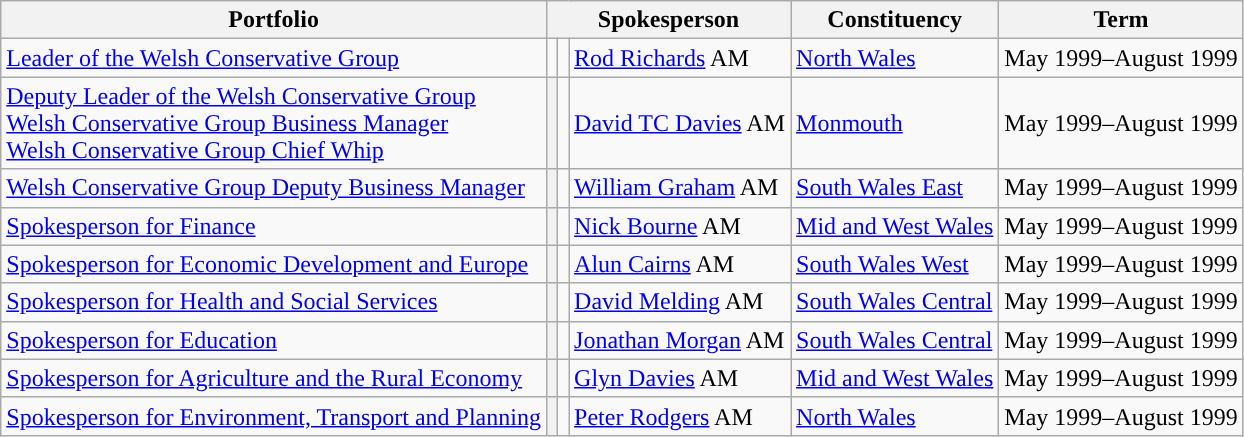<table class="wikitable">
<tr>
<th colspan="1">Portfolio</th>
<th colspan="3">Spokesperson</th>
<th colspan="1">Constituency</th>
<th colspan="1">Term</th>
</tr>
<tr>
<td><a href='#'>Leader of the Welsh Conservative Group</a></td>
<td style="background: "></td>
<td></td>
<td><a href='#'>Rod Richards</a> AM</td>
<td><a href='#'>North Wales</a></td>
<td>May 1999–August 1999</td>
</tr>
<tr>
<td><a href='#'>Deputy Leader of the Welsh Conservative Group</a><br><a href='#'>Welsh Conservative Group Business Manager</a><br><a href='#'>Welsh Conservative Group Chief Whip</a></td>
<th style="background: "></th>
<td></td>
<td><a href='#'>David TC Davies</a> AM</td>
<td><a href='#'>Monmouth</a></td>
<td>May 1999–August 1999</td>
</tr>
<tr>
<td><a href='#'>Welsh Conservative Group Deputy Business Manager</a></td>
<th style="background-color: "></th>
<td></td>
<td><a href='#'>William Graham</a> AM</td>
<td><a href='#'>South Wales East</a></td>
<td>May 1999–August 1999</td>
</tr>
<tr>
<td><a href='#'>Spokesperson for Finance</a></td>
<th style="background-color: "></th>
<td></td>
<td><a href='#'>Nick Bourne</a> AM</td>
<td><a href='#'>Mid and West Wales</a></td>
<td>May 1999–August 1999</td>
</tr>
<tr>
<td><a href='#'>Spokesperson for Economic Development and Europe</a></td>
<th style="background-color: "></th>
<td></td>
<td><a href='#'>Alun Cairns</a> AM</td>
<td><a href='#'>South Wales West</a></td>
<td>May 1999–August 1999</td>
</tr>
<tr>
<td><a href='#'>Spokesperson for Health and Social Services</a></td>
<th style="background-color: "></th>
<td></td>
<td><a href='#'>David Melding</a> AM</td>
<td><a href='#'>South Wales Central</a></td>
<td>May 1999–August 1999</td>
</tr>
<tr>
<td><a href='#'>Spokesperson for Education</a></td>
<th style="background-color: "></th>
<td></td>
<td><a href='#'>Jonathan Morgan</a> AM</td>
<td><a href='#'>South Wales Central</a></td>
<td>May 1999–August 1999</td>
</tr>
<tr>
<td><a href='#'>Spokesperson for Agriculture and the Rural Economy</a></td>
<th style="background-color: "></th>
<td></td>
<td><a href='#'>Glyn Davies</a> AM</td>
<td><a href='#'>Mid and West Wales</a></td>
<td>May 1999–August 1999</td>
</tr>
<tr>
<td><a href='#'>Spokesperson for Environment, Transport and Planning</a></td>
<th style="background-color: "></th>
<td></td>
<td><a href='#'>Peter Rodgers</a> AM</td>
<td><a href='#'>North Wales</a></td>
<td>May 1999–August 1999</td>
</tr>
</table>
